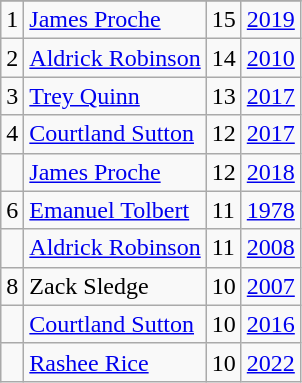<table class="wikitable">
<tr>
</tr>
<tr>
<td>1</td>
<td><a href='#'>James Proche</a></td>
<td>15</td>
<td><a href='#'>2019</a></td>
</tr>
<tr>
<td>2</td>
<td><a href='#'>Aldrick Robinson</a></td>
<td>14</td>
<td><a href='#'>2010</a></td>
</tr>
<tr>
<td>3</td>
<td><a href='#'>Trey Quinn</a></td>
<td>13</td>
<td><a href='#'>2017</a></td>
</tr>
<tr>
<td>4</td>
<td><a href='#'>Courtland Sutton</a></td>
<td>12</td>
<td><a href='#'>2017</a></td>
</tr>
<tr>
<td></td>
<td><a href='#'>James Proche</a></td>
<td>12</td>
<td><a href='#'>2018</a></td>
</tr>
<tr>
<td>6</td>
<td><a href='#'>Emanuel Tolbert</a></td>
<td>11</td>
<td><a href='#'>1978</a></td>
</tr>
<tr>
<td></td>
<td><a href='#'>Aldrick Robinson</a></td>
<td>11</td>
<td><a href='#'>2008</a></td>
</tr>
<tr>
<td>8</td>
<td>Zack Sledge</td>
<td>10</td>
<td><a href='#'>2007</a></td>
</tr>
<tr>
<td></td>
<td><a href='#'>Courtland Sutton</a></td>
<td>10</td>
<td><a href='#'>2016</a></td>
</tr>
<tr>
<td></td>
<td><a href='#'>Rashee Rice</a></td>
<td>10</td>
<td><a href='#'>2022</a></td>
</tr>
</table>
